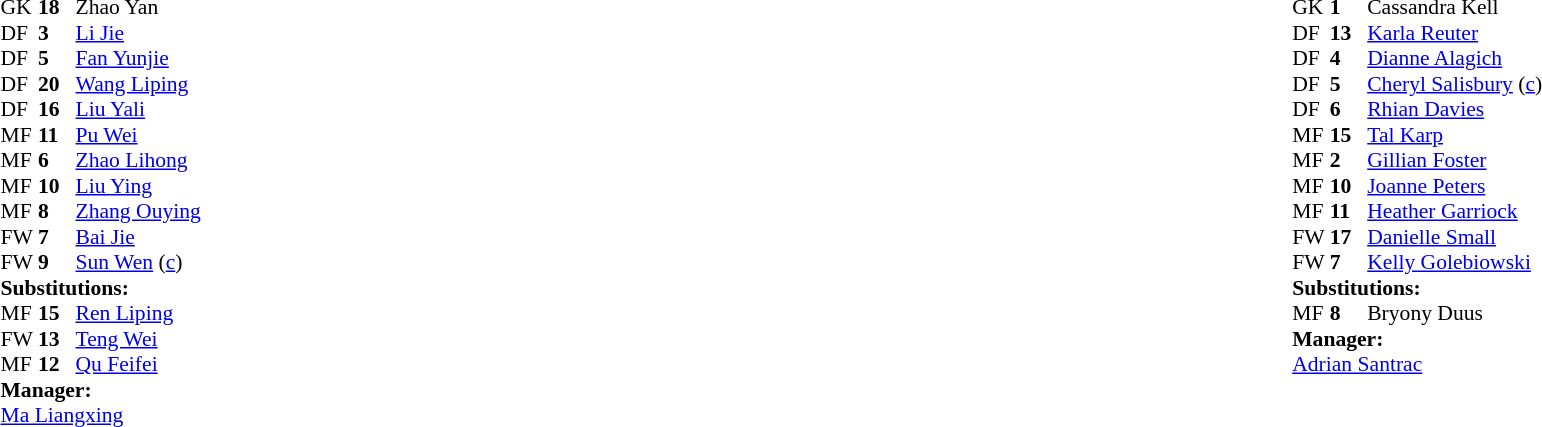<table width="100%">
<tr>
<td valign="top" width="50%"><br><table style="font-size: 90%" cellspacing="0" cellpadding="0">
<tr>
<th width="25"></th>
<th width="25"></th>
</tr>
<tr>
<td>GK</td>
<td><strong>18</strong></td>
<td>Zhao Yan</td>
</tr>
<tr>
<td>DF</td>
<td><strong>3</strong></td>
<td><a href='#'>Li Jie</a></td>
</tr>
<tr>
<td>DF</td>
<td><strong>5</strong></td>
<td><a href='#'>Fan Yunjie</a></td>
</tr>
<tr>
<td>DF</td>
<td><strong>20</strong></td>
<td><a href='#'>Wang Liping</a></td>
</tr>
<tr>
<td>DF</td>
<td><strong>16</strong></td>
<td><a href='#'>Liu Yali</a></td>
</tr>
<tr>
<td>MF</td>
<td><strong>11</strong></td>
<td><a href='#'>Pu Wei</a></td>
</tr>
<tr>
<td>MF</td>
<td><strong>6</strong></td>
<td><a href='#'>Zhao Lihong</a></td>
<td></td>
<td></td>
</tr>
<tr>
<td>MF</td>
<td><strong>10</strong></td>
<td><a href='#'>Liu Ying</a></td>
<td></td>
</tr>
<tr>
<td>MF</td>
<td><strong>8</strong></td>
<td><a href='#'>Zhang Ouying</a></td>
<td></td>
<td></td>
</tr>
<tr>
<td>FW</td>
<td><strong>7</strong></td>
<td><a href='#'>Bai Jie</a></td>
<td></td>
<td></td>
</tr>
<tr>
<td>FW</td>
<td><strong>9</strong></td>
<td><a href='#'>Sun Wen</a> (<a href='#'>c</a>)</td>
</tr>
<tr>
<td colspan=3><strong>Substitutions:</strong></td>
</tr>
<tr>
<td>MF</td>
<td><strong>15</strong></td>
<td><a href='#'>Ren Liping</a></td>
<td></td>
<td></td>
</tr>
<tr>
<td>FW</td>
<td><strong>13</strong></td>
<td><a href='#'>Teng Wei</a></td>
<td></td>
<td></td>
</tr>
<tr>
<td>MF</td>
<td><strong>12</strong></td>
<td><a href='#'>Qu Feifei</a></td>
<td></td>
<td></td>
</tr>
<tr>
<td colspan=3><strong>Manager:</strong></td>
</tr>
<tr>
<td colspan=4><a href='#'>Ma Liangxing</a></td>
</tr>
</table>
</td>
<td valign="top" width="50%"><br><table style="font-size: 90%" cellspacing="0" cellpadding="0" align="center">
<tr>
<th width=25></th>
<th width=25></th>
</tr>
<tr>
<td>GK</td>
<td><strong>1</strong></td>
<td>Cassandra Kell</td>
</tr>
<tr>
<td>DF</td>
<td><strong>13</strong></td>
<td><a href='#'>Karla Reuter</a></td>
</tr>
<tr>
<td>DF</td>
<td><strong>4</strong></td>
<td><a href='#'>Dianne Alagich</a></td>
<td></td>
</tr>
<tr>
<td>DF</td>
<td><strong>5</strong></td>
<td><a href='#'>Cheryl Salisbury</a> (<a href='#'>c</a>)</td>
</tr>
<tr>
<td>DF</td>
<td><strong>6</strong></td>
<td><a href='#'>Rhian Davies</a></td>
</tr>
<tr>
<td>MF</td>
<td><strong>15</strong></td>
<td><a href='#'>Tal Karp</a></td>
</tr>
<tr>
<td>MF</td>
<td><strong>2</strong></td>
<td><a href='#'>Gillian Foster</a></td>
</tr>
<tr>
<td>MF</td>
<td><strong>10</strong></td>
<td><a href='#'>Joanne Peters</a></td>
</tr>
<tr>
<td>MF</td>
<td><strong>11</strong></td>
<td><a href='#'>Heather Garriock</a></td>
</tr>
<tr>
<td>FW</td>
<td><strong>17</strong></td>
<td><a href='#'>Danielle Small</a></td>
<td></td>
<td></td>
</tr>
<tr>
<td>FW</td>
<td><strong>7</strong></td>
<td><a href='#'>Kelly Golebiowski</a></td>
<td></td>
</tr>
<tr>
<td colspan=3><strong>Substitutions:</strong></td>
</tr>
<tr>
<td>MF</td>
<td><strong>8</strong></td>
<td>Bryony Duus</td>
<td></td>
<td></td>
</tr>
<tr>
<td colspan=3><strong>Manager:</strong></td>
</tr>
<tr>
<td colspan=4><a href='#'>Adrian Santrac</a></td>
</tr>
</table>
</td>
</tr>
</table>
